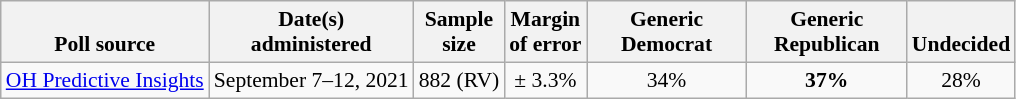<table class="wikitable" style="font-size:90%;text-align:center;">
<tr valign=bottom>
<th>Poll source</th>
<th>Date(s)<br>administered</th>
<th>Sample<br>size</th>
<th>Margin<br>of error</th>
<th style="width:100px;">Generic<br>Democrat</th>
<th style="width:100px;">Generic<br>Republican</th>
<th>Undecided</th>
</tr>
<tr>
<td style="text-align:left;"><a href='#'>OH Predictive Insights</a></td>
<td>September 7–12, 2021</td>
<td>882 (RV)</td>
<td>± 3.3%</td>
<td>34%</td>
<td><strong>37%</strong></td>
<td>28%</td>
</tr>
</table>
